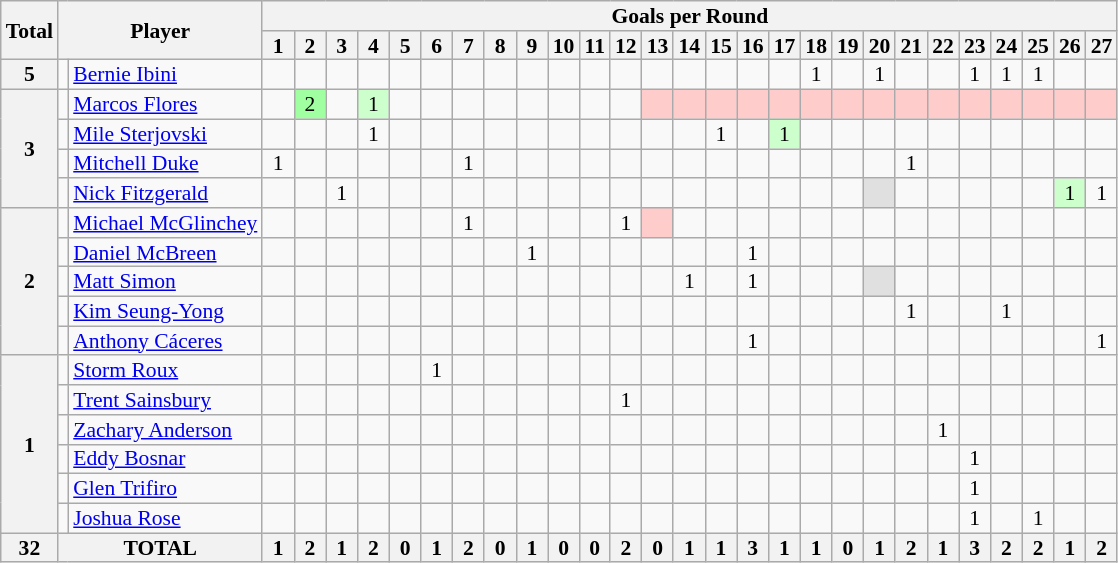<table class="wikitable" style="text-align:center; line-height: 90%; font-size:90%;">
<tr>
<th rowspan="2">Total</th>
<th rowspan="2" colspan="2">Player</th>
<th colspan="27">Goals per Round</th>
</tr>
<tr>
<th> 1 </th>
<th> 2 </th>
<th> 3 </th>
<th> 4 </th>
<th> 5 </th>
<th> 6 </th>
<th> 7 </th>
<th> 8 </th>
<th> 9 </th>
<th>10</th>
<th>11</th>
<th>12</th>
<th>13</th>
<th>14</th>
<th>15</th>
<th>16</th>
<th>17</th>
<th>18</th>
<th>19</th>
<th>20</th>
<th>21</th>
<th>22</th>
<th>23</th>
<th>24</th>
<th>25</th>
<th>26</th>
<th>27</th>
</tr>
<tr>
<th rowspan="1">5</th>
<td></td>
<td style="text-align:left;"><a href='#'>Bernie Ibini</a></td>
<td></td>
<td></td>
<td></td>
<td></td>
<td></td>
<td></td>
<td></td>
<td></td>
<td></td>
<td></td>
<td></td>
<td></td>
<td></td>
<td></td>
<td></td>
<td></td>
<td></td>
<td>1</td>
<td></td>
<td>1</td>
<td></td>
<td></td>
<td>1</td>
<td>1</td>
<td>1</td>
<td></td>
<td></td>
</tr>
<tr>
<th rowspan="4">3</th>
<td></td>
<td style="text-align:left;"><a href='#'>Marcos Flores</a></td>
<td></td>
<td style="background-color:#a0ffa0;">2</td>
<td></td>
<td style="background-color: #ccffcc;">1</td>
<td></td>
<td></td>
<td></td>
<td></td>
<td></td>
<td></td>
<td></td>
<td></td>
<td style="background-color:#ffcccc;"></td>
<td style="background-color:#ffcccc;"></td>
<td style="background-color:#ffcccc;"></td>
<td style="background-color:#ffcccc;"></td>
<td style="background-color:#ffcccc;"></td>
<td style="background-color:#ffcccc;"></td>
<td style="background-color:#ffcccc;"></td>
<td style="background-color:#ffcccc;"></td>
<td style="background-color:#ffcccc;"></td>
<td style="background-color:#ffcccc;"></td>
<td style="background-color:#ffcccc;"></td>
<td style="background-color:#ffcccc;"></td>
<td style="background-color:#ffcccc;"></td>
<td style="background-color:#ffcccc;"></td>
<td style="background-color:#ffcccc;"></td>
</tr>
<tr>
<td></td>
<td style="text-align:left;"><a href='#'>Mile Sterjovski</a></td>
<td></td>
<td></td>
<td></td>
<td>1</td>
<td></td>
<td></td>
<td></td>
<td></td>
<td></td>
<td></td>
<td></td>
<td></td>
<td></td>
<td></td>
<td>1</td>
<td></td>
<td style="background-color:#ccffcc;">1</td>
<td></td>
<td></td>
<td></td>
<td></td>
<td></td>
<td></td>
<td></td>
<td></td>
<td></td>
<td></td>
</tr>
<tr>
<td></td>
<td style="text-align:left;"><a href='#'>Mitchell Duke</a></td>
<td>1</td>
<td></td>
<td></td>
<td></td>
<td></td>
<td></td>
<td>1</td>
<td></td>
<td></td>
<td></td>
<td></td>
<td></td>
<td></td>
<td></td>
<td></td>
<td></td>
<td></td>
<td></td>
<td></td>
<td></td>
<td>1</td>
<td></td>
<td></td>
<td></td>
<td></td>
<td></td>
<td></td>
</tr>
<tr>
<td></td>
<td style="text-align:left;"><a href='#'>Nick Fitzgerald</a></td>
<td></td>
<td></td>
<td>1</td>
<td></td>
<td></td>
<td></td>
<td></td>
<td></td>
<td></td>
<td></td>
<td></td>
<td></td>
<td></td>
<td></td>
<td></td>
<td></td>
<td></td>
<td></td>
<td></td>
<td style="background-color:#e0e0e0;"></td>
<td></td>
<td></td>
<td></td>
<td></td>
<td></td>
<td style="background-color:#ccffcc;">1</td>
<td>1</td>
</tr>
<tr>
<th rowspan="5">2</th>
<td></td>
<td style="text-align:left;"><a href='#'>Michael McGlinchey</a></td>
<td></td>
<td></td>
<td></td>
<td></td>
<td></td>
<td></td>
<td>1</td>
<td></td>
<td></td>
<td></td>
<td></td>
<td>1</td>
<td style="background-color:#ffcccc;"></td>
<td></td>
<td></td>
<td></td>
<td></td>
<td></td>
<td></td>
<td></td>
<td></td>
<td></td>
<td></td>
<td></td>
<td></td>
<td></td>
<td></td>
</tr>
<tr>
<td></td>
<td style="text-align:left;"><a href='#'>Daniel McBreen</a></td>
<td></td>
<td></td>
<td></td>
<td></td>
<td></td>
<td></td>
<td></td>
<td></td>
<td>1</td>
<td></td>
<td></td>
<td></td>
<td></td>
<td></td>
<td></td>
<td>1</td>
<td></td>
<td></td>
<td></td>
<td></td>
<td></td>
<td></td>
<td></td>
<td></td>
<td></td>
<td></td>
<td></td>
</tr>
<tr>
<td></td>
<td style="text-align:left;"><a href='#'>Matt Simon</a></td>
<td></td>
<td></td>
<td></td>
<td></td>
<td></td>
<td></td>
<td></td>
<td></td>
<td></td>
<td></td>
<td></td>
<td></td>
<td></td>
<td>1</td>
<td></td>
<td>1</td>
<td></td>
<td></td>
<td></td>
<td style="background-color:#e0e0e0;"></td>
<td></td>
<td></td>
<td></td>
<td></td>
<td></td>
<td></td>
<td></td>
</tr>
<tr>
<td></td>
<td style="text-align:left;"><a href='#'>Kim Seung-Yong</a></td>
<td></td>
<td></td>
<td></td>
<td></td>
<td></td>
<td></td>
<td></td>
<td></td>
<td></td>
<td></td>
<td></td>
<td></td>
<td></td>
<td></td>
<td></td>
<td></td>
<td></td>
<td></td>
<td></td>
<td></td>
<td>1</td>
<td></td>
<td></td>
<td>1</td>
<td></td>
<td></td>
<td></td>
</tr>
<tr>
<td></td>
<td style="text-align:left;"><a href='#'>Anthony Cáceres</a></td>
<td></td>
<td></td>
<td></td>
<td></td>
<td></td>
<td></td>
<td></td>
<td></td>
<td></td>
<td></td>
<td></td>
<td></td>
<td></td>
<td></td>
<td></td>
<td>1</td>
<td></td>
<td></td>
<td></td>
<td></td>
<td></td>
<td></td>
<td></td>
<td></td>
<td></td>
<td></td>
<td>1</td>
</tr>
<tr>
<th rowspan="6">1</th>
<td></td>
<td style="text-align:left;"><a href='#'>Storm Roux</a></td>
<td></td>
<td></td>
<td></td>
<td></td>
<td></td>
<td>1</td>
<td></td>
<td></td>
<td></td>
<td></td>
<td></td>
<td></td>
<td></td>
<td></td>
<td></td>
<td></td>
<td></td>
<td></td>
<td></td>
<td></td>
<td></td>
<td></td>
<td></td>
<td></td>
<td></td>
<td></td>
<td></td>
</tr>
<tr>
<td></td>
<td style="text-align:left;"><a href='#'>Trent Sainsbury</a></td>
<td></td>
<td></td>
<td></td>
<td></td>
<td></td>
<td></td>
<td></td>
<td></td>
<td></td>
<td></td>
<td></td>
<td>1</td>
<td></td>
<td></td>
<td></td>
<td></td>
<td></td>
<td></td>
<td></td>
<td></td>
<td></td>
<td></td>
<td></td>
<td></td>
<td></td>
<td></td>
<td></td>
</tr>
<tr>
<td></td>
<td style="text-align:left;"><a href='#'>Zachary Anderson</a></td>
<td></td>
<td></td>
<td></td>
<td></td>
<td></td>
<td></td>
<td></td>
<td></td>
<td></td>
<td></td>
<td></td>
<td></td>
<td></td>
<td></td>
<td></td>
<td></td>
<td></td>
<td></td>
<td></td>
<td></td>
<td></td>
<td>1</td>
<td></td>
<td></td>
<td></td>
<td></td>
<td></td>
</tr>
<tr>
<td></td>
<td style="text-align:left;"><a href='#'>Eddy Bosnar</a></td>
<td></td>
<td></td>
<td></td>
<td></td>
<td></td>
<td></td>
<td></td>
<td></td>
<td></td>
<td></td>
<td></td>
<td></td>
<td></td>
<td></td>
<td></td>
<td></td>
<td></td>
<td></td>
<td></td>
<td></td>
<td></td>
<td></td>
<td>1</td>
<td></td>
<td></td>
<td></td>
<td></td>
</tr>
<tr>
<td></td>
<td style="text-align:left;"><a href='#'>Glen Trifiro</a></td>
<td></td>
<td></td>
<td></td>
<td></td>
<td></td>
<td></td>
<td></td>
<td></td>
<td></td>
<td></td>
<td></td>
<td></td>
<td></td>
<td></td>
<td></td>
<td></td>
<td></td>
<td></td>
<td></td>
<td></td>
<td></td>
<td></td>
<td>1</td>
<td></td>
<td></td>
<td></td>
<td></td>
</tr>
<tr>
<td></td>
<td style="text-align:left;"><a href='#'>Joshua Rose</a></td>
<td></td>
<td></td>
<td></td>
<td></td>
<td></td>
<td></td>
<td></td>
<td></td>
<td></td>
<td></td>
<td></td>
<td></td>
<td></td>
<td></td>
<td></td>
<td></td>
<td></td>
<td></td>
<td></td>
<td></td>
<td></td>
<td></td>
<td>1</td>
<td></td>
<td>1</td>
<td></td>
<td></td>
</tr>
<tr>
<th rowspan="1">32</th>
<th colspan="2">TOTAL</th>
<th style="text-align:center;">1</th>
<th>2</th>
<th>1</th>
<th>2</th>
<th>0</th>
<th>1</th>
<th>2</th>
<th>0</th>
<th>1</th>
<th>0</th>
<th>0</th>
<th>2</th>
<th>0</th>
<th>1</th>
<th>1</th>
<th>3</th>
<th>1</th>
<th>1</th>
<th>0</th>
<th>1</th>
<th>2</th>
<th>1</th>
<th>3</th>
<th>2</th>
<th>2</th>
<th>1</th>
<th>2</th>
</tr>
</table>
